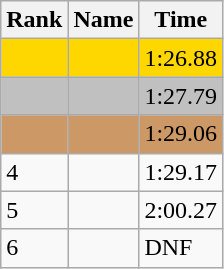<table class="wikitable">
<tr>
<th>Rank</th>
<th>Name</th>
<th>Time</th>
</tr>
<tr style="background:gold;">
<td></td>
<td></td>
<td>1:26.88</td>
</tr>
<tr style="background:silver;">
<td></td>
<td></td>
<td>1:27.79</td>
</tr>
<tr style="background:#CC9966;">
<td></td>
<td></td>
<td>1:29.06</td>
</tr>
<tr>
<td>4</td>
<td></td>
<td>1:29.17</td>
</tr>
<tr>
<td>5</td>
<td></td>
<td>2:00.27</td>
</tr>
<tr>
<td>6</td>
<td></td>
<td>DNF</td>
</tr>
</table>
